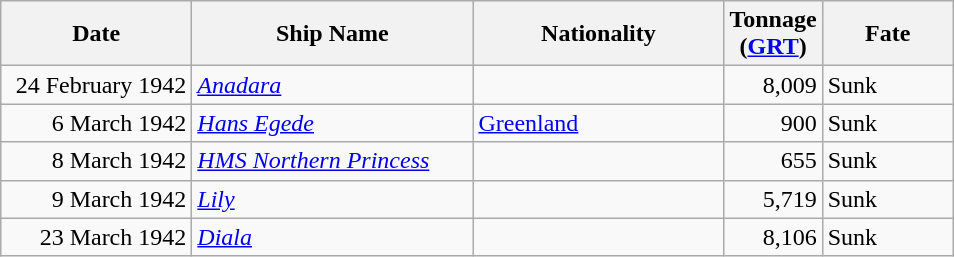<table class="wikitable sortable">
<tr>
<th width="120px">Date</th>
<th width="180px">Ship Name</th>
<th width="160px">Nationality</th>
<th width="25px">Tonnage<br>(<a href='#'>GRT</a>)</th>
<th width="80px">Fate</th>
</tr>
<tr>
<td align="right">24 February 1942</td>
<td align="left"><a href='#'><em>Anadara</em></a></td>
<td align="left"></td>
<td align="right">8,009</td>
<td align="left">Sunk</td>
</tr>
<tr>
<td align="right">6 March 1942</td>
<td align="left"><a href='#'><em>Hans Egede</em></a></td>
<td align="left"> <a href='#'>Greenland</a></td>
<td align="right">900</td>
<td align="left">Sunk</td>
</tr>
<tr>
<td align="right">8 March 1942</td>
<td align="left"><a href='#'><em>HMS Northern Princess</em></a></td>
<td align="left"></td>
<td align="right">655</td>
<td align="left">Sunk</td>
</tr>
<tr>
<td align="right">9 March 1942</td>
<td align="left"><a href='#'><em>Lily</em></a></td>
<td align="left"></td>
<td align="right">5,719</td>
<td align="left">Sunk</td>
</tr>
<tr>
<td align="right">23 March 1942</td>
<td align="left"><a href='#'><em>Diala</em></a></td>
<td align="left"></td>
<td align="right">8,106</td>
<td align="left">Sunk</td>
</tr>
</table>
